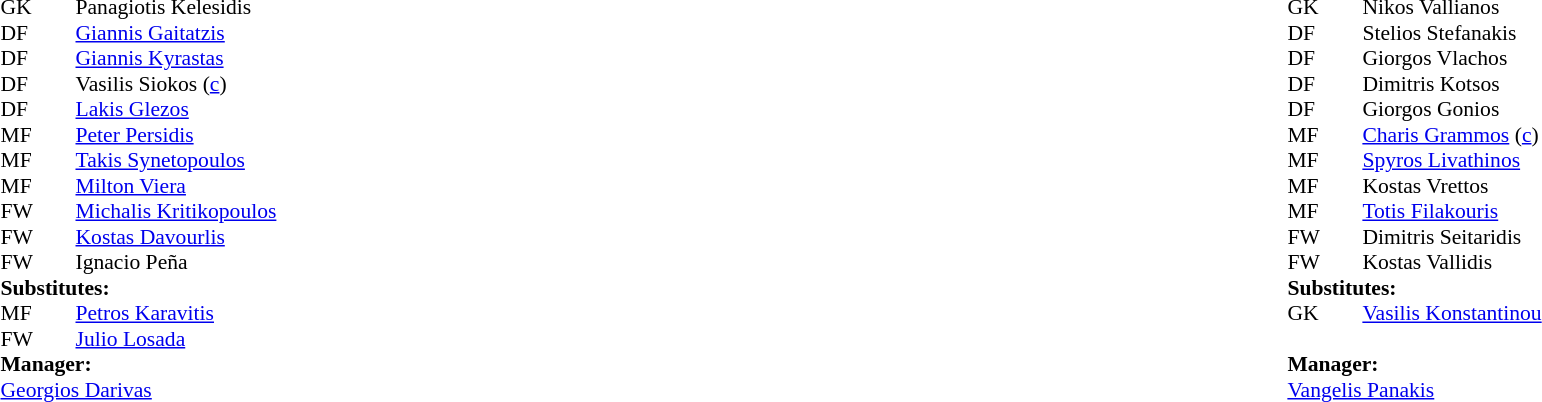<table width="100%">
<tr>
<td valign="top" width="50%"><br><table style="font-size: 90%" cellspacing="0" cellpadding="0">
<tr>
<th width="25"></th>
<th width="25"></th>
</tr>
<tr>
<td>GK</td>
<td></td>
<td> Panagiotis Kelesidis</td>
</tr>
<tr>
<td>DF</td>
<td></td>
<td> <a href='#'>Giannis Gaitatzis</a></td>
</tr>
<tr>
<td>DF</td>
<td></td>
<td> <a href='#'>Giannis Kyrastas</a></td>
</tr>
<tr>
<td>DF</td>
<td></td>
<td> Vasilis Siokos (<a href='#'>c</a>)</td>
</tr>
<tr>
<td>DF</td>
<td></td>
<td> <a href='#'>Lakis Glezos</a></td>
</tr>
<tr>
<td>MF</td>
<td></td>
<td> <a href='#'>Peter Persidis</a></td>
</tr>
<tr>
<td>MF</td>
<td></td>
<td> <a href='#'>Takis Synetopoulos</a></td>
</tr>
<tr>
<td>MF</td>
<td></td>
<td> <a href='#'>Milton Viera</a></td>
</tr>
<tr>
<td>FW</td>
<td></td>
<td> <a href='#'>Michalis Kritikopoulos</a></td>
</tr>
<tr>
<td>FW</td>
<td></td>
<td> <a href='#'>Kostas Davourlis</a></td>
<td></td>
</tr>
<tr>
<td>FW</td>
<td></td>
<td> Ignacio Peña</td>
<td></td>
</tr>
<tr>
<td colspan=4><strong>Substitutes:</strong></td>
</tr>
<tr>
<td>MF</td>
<td></td>
<td> <a href='#'>Petros Karavitis</a></td>
<td></td>
</tr>
<tr>
<td>FW</td>
<td></td>
<td> <a href='#'>Julio Losada</a></td>
<td></td>
</tr>
<tr>
<td colspan=4><strong>Manager:</strong></td>
</tr>
<tr>
<td colspan="4"> <a href='#'>Georgios Darivas</a></td>
</tr>
</table>
</td>
<td valign="top" width="50%"><br><table style="font-size: 90%" cellspacing="0" cellpadding="0" align="center">
<tr>
<th width="25"></th>
<th width="25"></th>
</tr>
<tr>
<td>GK</td>
<td></td>
<td> Nikos Vallianos</td>
<td> </td>
</tr>
<tr>
<td>DF</td>
<td></td>
<td> Stelios Stefanakis</td>
</tr>
<tr>
<td>DF</td>
<td></td>
<td> Giorgos Vlachos</td>
</tr>
<tr>
<td>DF</td>
<td></td>
<td> Dimitris Kotsos</td>
</tr>
<tr>
<td>DF</td>
<td></td>
<td> Giorgos Gonios</td>
</tr>
<tr>
<td>MF</td>
<td></td>
<td> <a href='#'>Charis Grammos</a> (<a href='#'>c</a>)</td>
</tr>
<tr>
<td>MF</td>
<td></td>
<td> <a href='#'>Spyros Livathinos</a></td>
</tr>
<tr>
<td>MF</td>
<td></td>
<td> Kostas Vrettos</td>
</tr>
<tr>
<td>MF</td>
<td></td>
<td> <a href='#'>Totis Filakouris</a></td>
</tr>
<tr>
<td>FW</td>
<td></td>
<td> Dimitris Seitaridis</td>
</tr>
<tr>
<td>FW</td>
<td></td>
<td> Kostas Vallidis</td>
</tr>
<tr>
<td colspan=4><strong>Substitutes:</strong></td>
</tr>
<tr>
<td>GK</td>
<td></td>
<td> <a href='#'>Vasilis Konstantinou</a></td>
<td> </td>
</tr>
<tr>
<td></td>
<td></td>
<td> </td>
</tr>
<tr>
<td colspan=4><strong>Manager:</strong></td>
</tr>
<tr>
<td colspan="4"> <a href='#'>Vangelis Panakis</a></td>
</tr>
</table>
</td>
</tr>
</table>
